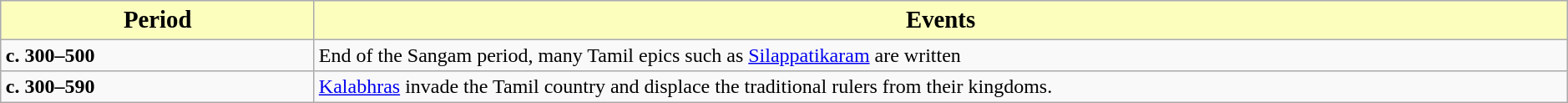<table class="wikitable" style="text-align:left; margin: auto; width:99%">
<tr>
<th scope="row" style="width: 20%; text-align:center; font-size:120%; background:#fcfebe; color:#000000;">Period</th>
<th scope="row" style="text-align:center; font-size:120%; background:#fcfebe; color:#000000;">Events</th>
</tr>
<tr>
<td><strong>c. 300–500</strong></td>
<td>End of the Sangam period, many Tamil epics such as <a href='#'>Silappatikaram</a> are written</td>
</tr>
<tr>
<td><strong>c. 300–590</strong></td>
<td><a href='#'>Kalabhras</a> invade the Tamil country and displace the traditional rulers from their kingdoms.</td>
</tr>
</table>
